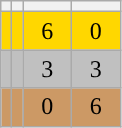<table class="wikitable" style="text-align: center;">
<tr>
<th></th>
<th></th>
<th width=25></th>
<th width=25></th>
</tr>
<tr style="background:gold;">
<td></td>
<td align=left></td>
<td>6</td>
<td>0</td>
</tr>
<tr bgcolor=#C0C0C0>
<td></td>
<td align=left></td>
<td>3</td>
<td>3</td>
</tr>
<tr bgcolor=#CC9965>
<td></td>
<td align=left></td>
<td>0</td>
<td>6</td>
</tr>
</table>
